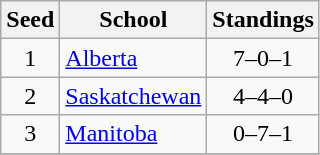<table class="wikitable">
<tr>
<th>Seed</th>
<th>School</th>
<th>Standings</th>
</tr>
<tr>
<td align=center>1</td>
<td><a href='#'>Alberta</a></td>
<td align=center>7–0–1</td>
</tr>
<tr>
<td align=center>2</td>
<td><a href='#'>Saskatchewan</a></td>
<td align=center>4–4–0</td>
</tr>
<tr>
<td align=center>3</td>
<td><a href='#'>Manitoba</a></td>
<td align=center>0–7–1</td>
</tr>
<tr>
</tr>
</table>
